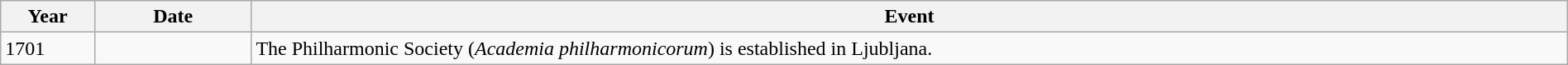<table class="wikitable" width="100%">
<tr>
<th style="width:6%">Year</th>
<th style="width:10%">Date</th>
<th>Event</th>
</tr>
<tr>
<td>1701</td>
<td></td>
<td>The Philharmonic Society (<em>Academia philharmonicorum</em>) is established in Ljubljana.</td>
</tr>
</table>
